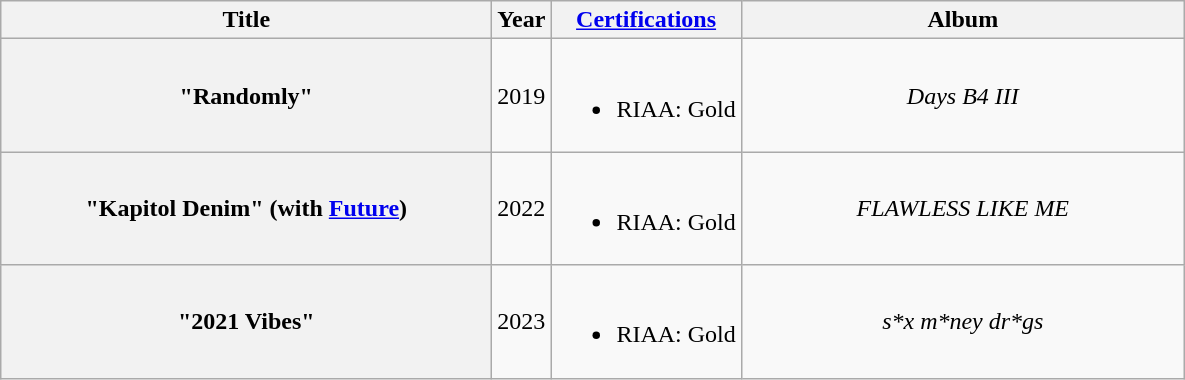<table class="wikitable plainrowheaders" style="text-align:center;" border="1">
<tr>
<th scope="col" style="width:20em;">Title</th>
<th scope="col">Year</th>
<th><a href='#'>Certifications</a></th>
<th scope="col" style="width:18em;">Album</th>
</tr>
<tr>
<th scope="row">"Randomly"</th>
<td>2019</td>
<td><br><ul><li>RIAA: Gold </li></ul></td>
<td><em>Days B4 III</em></td>
</tr>
<tr>
<th scope="row">"Kapitol Denim" <span>(with <a href='#'>Future</a>)</span></th>
<td>2022</td>
<td><br><ul><li>RIAA: Gold </li></ul></td>
<td><em>FLAWLESS LIKE ME</em></td>
</tr>
<tr>
<th scope="row">"2021 Vibes"</th>
<td>2023</td>
<td><br><ul><li>RIAA: Gold </li></ul></td>
<td><em>s*x m*ney dr*gs</em></td>
</tr>
</table>
